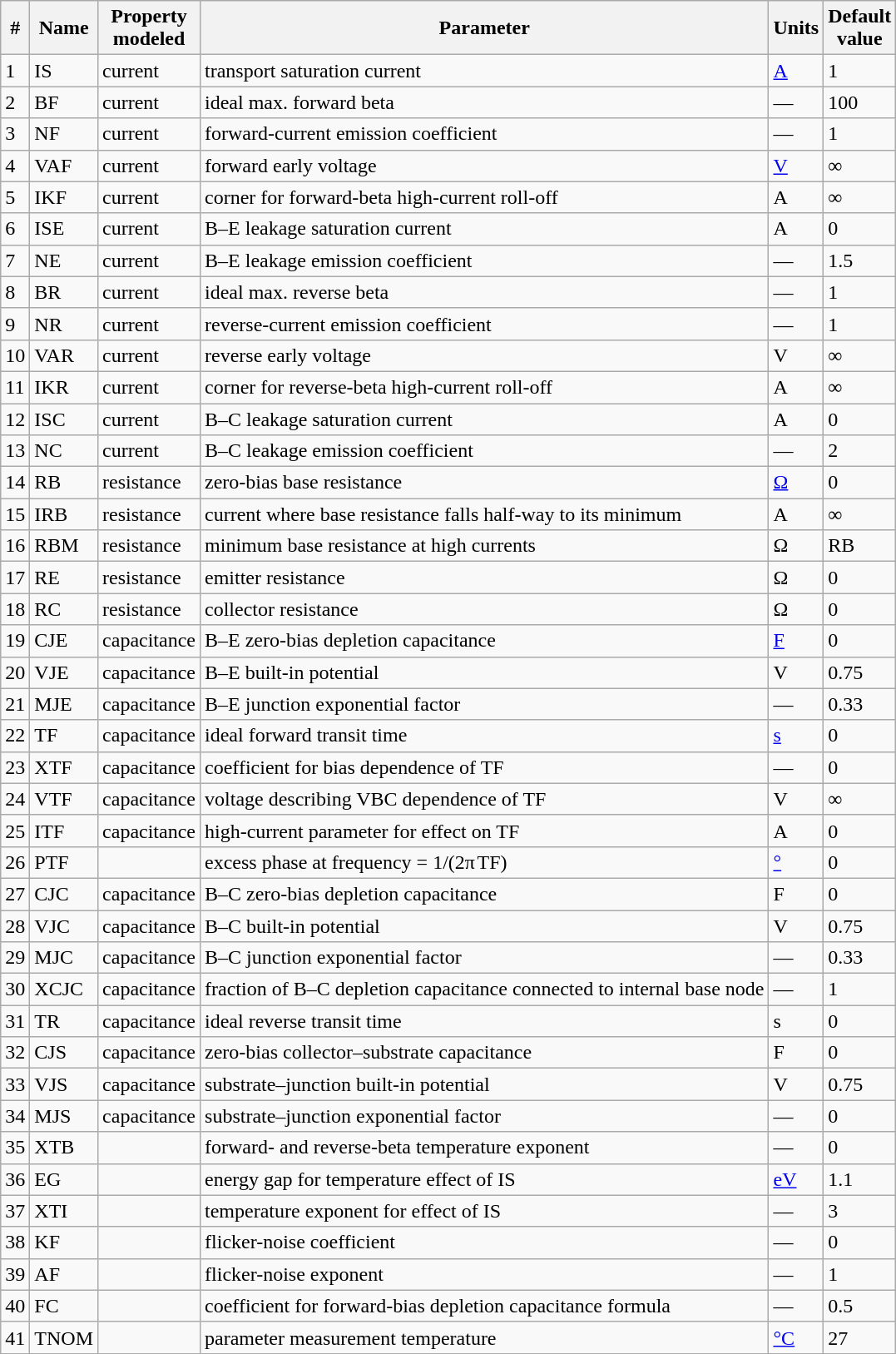<table class="wikitable sortable">
<tr>
<th>#</th>
<th>Name</th>
<th>Property<br>modeled</th>
<th>Parameter</th>
<th>Units</th>
<th>Default<br>value</th>
</tr>
<tr>
<td>1</td>
<td>IS</td>
<td>current</td>
<td>transport saturation current</td>
<td><a href='#'>A</a></td>
<td>1</td>
</tr>
<tr>
<td>2</td>
<td>BF</td>
<td>current</td>
<td>ideal max. forward beta</td>
<td>—</td>
<td>100</td>
</tr>
<tr>
<td>3</td>
<td>NF</td>
<td>current</td>
<td>forward-current emission coefficient</td>
<td>—</td>
<td>1</td>
</tr>
<tr>
<td>4</td>
<td>VAF</td>
<td>current</td>
<td>forward early voltage</td>
<td><a href='#'>V</a></td>
<td>∞</td>
</tr>
<tr>
<td>5</td>
<td>IKF</td>
<td>current</td>
<td>corner for forward-beta high-current roll-off</td>
<td>A</td>
<td>∞</td>
</tr>
<tr>
<td>6</td>
<td>ISE</td>
<td>current</td>
<td>B–E leakage saturation current</td>
<td>A</td>
<td>0</td>
</tr>
<tr>
<td>7</td>
<td>NE</td>
<td>current</td>
<td>B–E leakage emission coefficient</td>
<td>—</td>
<td>1.5</td>
</tr>
<tr>
<td>8</td>
<td>BR</td>
<td>current</td>
<td>ideal max. reverse beta</td>
<td>—</td>
<td>1</td>
</tr>
<tr>
<td>9</td>
<td>NR</td>
<td>current</td>
<td>reverse-current emission coefficient</td>
<td>—</td>
<td>1</td>
</tr>
<tr>
<td>10</td>
<td>VAR</td>
<td>current</td>
<td>reverse early voltage</td>
<td>V</td>
<td>∞</td>
</tr>
<tr>
<td>11</td>
<td>IKR</td>
<td>current</td>
<td>corner for reverse-beta high-current roll-off</td>
<td>A</td>
<td>∞</td>
</tr>
<tr>
<td>12</td>
<td>ISC</td>
<td>current</td>
<td>B–C leakage saturation current</td>
<td>A</td>
<td>0</td>
</tr>
<tr>
<td>13</td>
<td>NC</td>
<td>current</td>
<td>B–C leakage emission coefficient</td>
<td>—</td>
<td>2</td>
</tr>
<tr>
<td>14</td>
<td>RB</td>
<td>resistance</td>
<td>zero-bias base resistance</td>
<td><a href='#'>Ω</a></td>
<td>0</td>
</tr>
<tr>
<td>15</td>
<td>IRB</td>
<td>resistance</td>
<td>current where base resistance falls half-way to its minimum</td>
<td>A</td>
<td>∞</td>
</tr>
<tr>
<td>16</td>
<td>RBM</td>
<td>resistance</td>
<td>minimum base resistance at high currents</td>
<td>Ω</td>
<td>RB</td>
</tr>
<tr>
<td>17</td>
<td>RE</td>
<td>resistance</td>
<td>emitter resistance</td>
<td>Ω</td>
<td>0</td>
</tr>
<tr>
<td>18</td>
<td>RC</td>
<td>resistance</td>
<td>collector resistance</td>
<td>Ω</td>
<td>0</td>
</tr>
<tr>
<td>19</td>
<td>CJE</td>
<td>capacitance</td>
<td>B–E zero-bias depletion capacitance</td>
<td><a href='#'>F</a></td>
<td>0</td>
</tr>
<tr>
<td>20</td>
<td>VJE</td>
<td>capacitance</td>
<td>B–E built-in potential</td>
<td>V</td>
<td>0.75</td>
</tr>
<tr>
<td>21</td>
<td>MJE</td>
<td>capacitance</td>
<td>B–E junction exponential factor</td>
<td>—</td>
<td>0.33</td>
</tr>
<tr>
<td>22</td>
<td>TF</td>
<td>capacitance</td>
<td>ideal forward transit time</td>
<td><a href='#'>s</a></td>
<td>0</td>
</tr>
<tr>
<td>23</td>
<td>XTF</td>
<td>capacitance</td>
<td>coefficient for bias dependence of TF</td>
<td>—</td>
<td>0</td>
</tr>
<tr>
<td>24</td>
<td>VTF</td>
<td>capacitance</td>
<td>voltage describing VBC dependence of TF</td>
<td>V</td>
<td>∞</td>
</tr>
<tr>
<td>25</td>
<td>ITF</td>
<td>capacitance</td>
<td>high-current parameter for effect on  TF</td>
<td>A</td>
<td>0</td>
</tr>
<tr>
<td>26</td>
<td>PTF</td>
<td></td>
<td>excess phase at frequency = 1/(2π TF)</td>
<td><a href='#'>°</a></td>
<td>0</td>
</tr>
<tr>
<td>27</td>
<td>CJC</td>
<td>capacitance</td>
<td>B–C zero-bias depletion capacitance</td>
<td>F</td>
<td>0</td>
</tr>
<tr>
<td>28</td>
<td>VJC</td>
<td>capacitance</td>
<td>B–C built-in potential</td>
<td>V</td>
<td>0.75</td>
</tr>
<tr>
<td>29</td>
<td>MJC</td>
<td>capacitance</td>
<td>B–C junction exponential factor</td>
<td>—</td>
<td>0.33</td>
</tr>
<tr>
<td>30</td>
<td>XCJC</td>
<td>capacitance</td>
<td>fraction of B–C depletion capacitance connected to internal base node</td>
<td>—</td>
<td>1</td>
</tr>
<tr>
<td>31</td>
<td>TR</td>
<td>capacitance</td>
<td>ideal reverse transit time</td>
<td>s</td>
<td>0</td>
</tr>
<tr>
<td>32</td>
<td>CJS</td>
<td>capacitance</td>
<td>zero-bias collector–substrate capacitance</td>
<td>F</td>
<td>0</td>
</tr>
<tr>
<td>33</td>
<td>VJS</td>
<td>capacitance</td>
<td>substrate–junction built-in potential</td>
<td>V</td>
<td>0.75</td>
</tr>
<tr>
<td>34</td>
<td>MJS</td>
<td>capacitance</td>
<td>substrate–junction exponential factor</td>
<td>—</td>
<td>0</td>
</tr>
<tr>
<td>35</td>
<td>XTB</td>
<td></td>
<td>forward- and reverse-beta temperature exponent</td>
<td>—</td>
<td>0</td>
</tr>
<tr>
<td>36</td>
<td>EG</td>
<td></td>
<td>energy gap for temperature effect of IS</td>
<td><a href='#'>eV</a></td>
<td>1.1</td>
</tr>
<tr>
<td>37</td>
<td>XTI</td>
<td></td>
<td>temperature exponent for effect of IS</td>
<td>—</td>
<td>3</td>
</tr>
<tr>
<td>38</td>
<td>KF</td>
<td></td>
<td>flicker-noise coefficient</td>
<td>—</td>
<td>0</td>
</tr>
<tr>
<td>39</td>
<td>AF</td>
<td></td>
<td>flicker-noise exponent</td>
<td>—</td>
<td>1</td>
</tr>
<tr>
<td>40</td>
<td>FC</td>
<td></td>
<td>coefficient for forward-bias depletion capacitance formula</td>
<td>—</td>
<td>0.5</td>
</tr>
<tr>
<td>41</td>
<td>TNOM</td>
<td></td>
<td>parameter measurement temperature</td>
<td><a href='#'>°C</a></td>
<td>27</td>
</tr>
</table>
